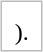<table style="float: left; border: 1px solid #BBB; margin: .46em 0 0 .2em;">
<tr>
<td></td>
<td></td>
<td></td>
<td></td>
<td></td>
<td></td>
</tr>
<tr>
<td></td>
<td></td>
<td></td>
<td></td>
<td></td>
<td></td>
</tr>
<tr>
<td colspan="6" style="text-align: center;"> ).</td>
</tr>
</table>
